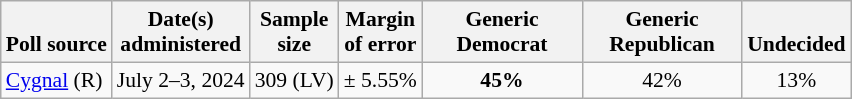<table class="wikitable" style="font-size:90%;text-align:center;">
<tr valign=bottom>
<th>Poll source</th>
<th>Date(s)<br>administered</th>
<th>Sample<br>size</th>
<th>Margin<br>of error</th>
<th style="width:100px;">Generic<br>Democrat</th>
<th style="width:100px;">Generic<br>Republican</th>
<th>Undecided</th>
</tr>
<tr>
<td style="text-align:left;"><a href='#'>Cygnal</a> (R)</td>
<td>July 2–3, 2024</td>
<td>309 (LV)</td>
<td>± 5.55%</td>
<td><strong>45%</strong></td>
<td>42%</td>
<td>13%</td>
</tr>
</table>
